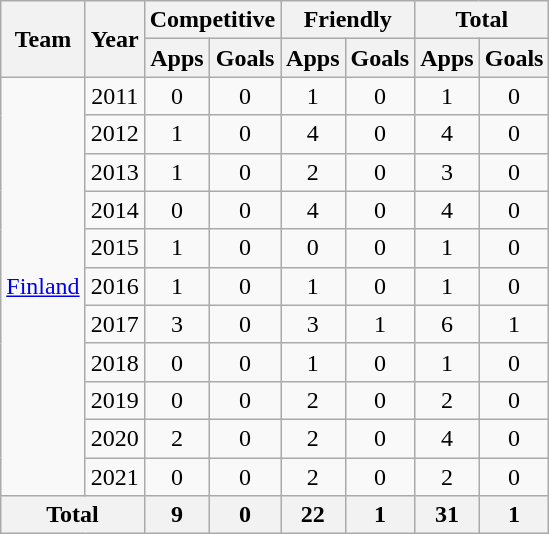<table class="wikitable" style="text-align:center">
<tr>
<th rowspan=2>Team</th>
<th rowspan=2>Year</th>
<th colspan=2>Competitive</th>
<th colspan=2>Friendly</th>
<th colspan=2>Total</th>
</tr>
<tr>
<th>Apps</th>
<th>Goals</th>
<th>Apps</th>
<th>Goals</th>
<th>Apps</th>
<th>Goals</th>
</tr>
<tr>
<td rowspan=11><a href='#'>Finland</a></td>
<td>2011</td>
<td>0</td>
<td>0</td>
<td>1</td>
<td>0</td>
<td>1</td>
<td>0</td>
</tr>
<tr>
<td>2012</td>
<td>1</td>
<td>0</td>
<td>4</td>
<td>0</td>
<td>4</td>
<td>0</td>
</tr>
<tr>
<td>2013</td>
<td>1</td>
<td>0</td>
<td>2</td>
<td>0</td>
<td>3</td>
<td>0</td>
</tr>
<tr>
<td>2014</td>
<td>0</td>
<td>0</td>
<td>4</td>
<td>0</td>
<td>4</td>
<td>0</td>
</tr>
<tr>
<td>2015</td>
<td>1</td>
<td>0</td>
<td>0</td>
<td>0</td>
<td>1</td>
<td>0</td>
</tr>
<tr>
<td>2016</td>
<td>1</td>
<td>0</td>
<td>1</td>
<td>0</td>
<td>1</td>
<td>0</td>
</tr>
<tr>
<td>2017</td>
<td>3</td>
<td>0</td>
<td>3</td>
<td>1</td>
<td>6</td>
<td>1</td>
</tr>
<tr>
<td>2018</td>
<td>0</td>
<td>0</td>
<td>1</td>
<td>0</td>
<td>1</td>
<td>0</td>
</tr>
<tr>
<td>2019</td>
<td>0</td>
<td>0</td>
<td>2</td>
<td>0</td>
<td>2</td>
<td>0</td>
</tr>
<tr>
<td>2020</td>
<td>2</td>
<td>0</td>
<td>2</td>
<td>0</td>
<td>4</td>
<td>0</td>
</tr>
<tr>
<td>2021</td>
<td>0</td>
<td>0</td>
<td>2</td>
<td>0</td>
<td>2</td>
<td>0</td>
</tr>
<tr>
<th colspan=2>Total</th>
<th>9</th>
<th>0</th>
<th>22</th>
<th>1</th>
<th>31</th>
<th>1</th>
</tr>
</table>
